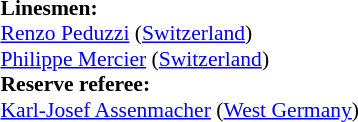<table style="width:100%; font-size:90%;">
<tr>
<td><br><strong>Linesmen:</strong>
<br><a href='#'>Renzo Peduzzi</a> (<a href='#'>Switzerland</a>)
<br><a href='#'>Philippe Mercier</a> (<a href='#'>Switzerland</a>)
<br><strong>Reserve referee:</strong>
<br><a href='#'>Karl-Josef Assenmacher</a> (<a href='#'>West Germany</a>)</td>
</tr>
</table>
